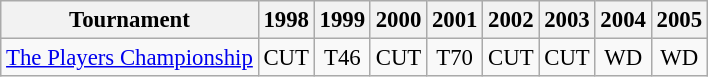<table class="wikitable" style="font-size:95%;text-align:center;">
<tr>
<th>Tournament</th>
<th>1998</th>
<th>1999</th>
<th>2000</th>
<th>2001</th>
<th>2002</th>
<th>2003</th>
<th>2004</th>
<th>2005</th>
</tr>
<tr>
<td align=left><a href='#'>The Players Championship</a></td>
<td>CUT</td>
<td>T46</td>
<td>CUT</td>
<td>T70</td>
<td>CUT</td>
<td>CUT</td>
<td>WD</td>
<td>WD</td>
</tr>
</table>
